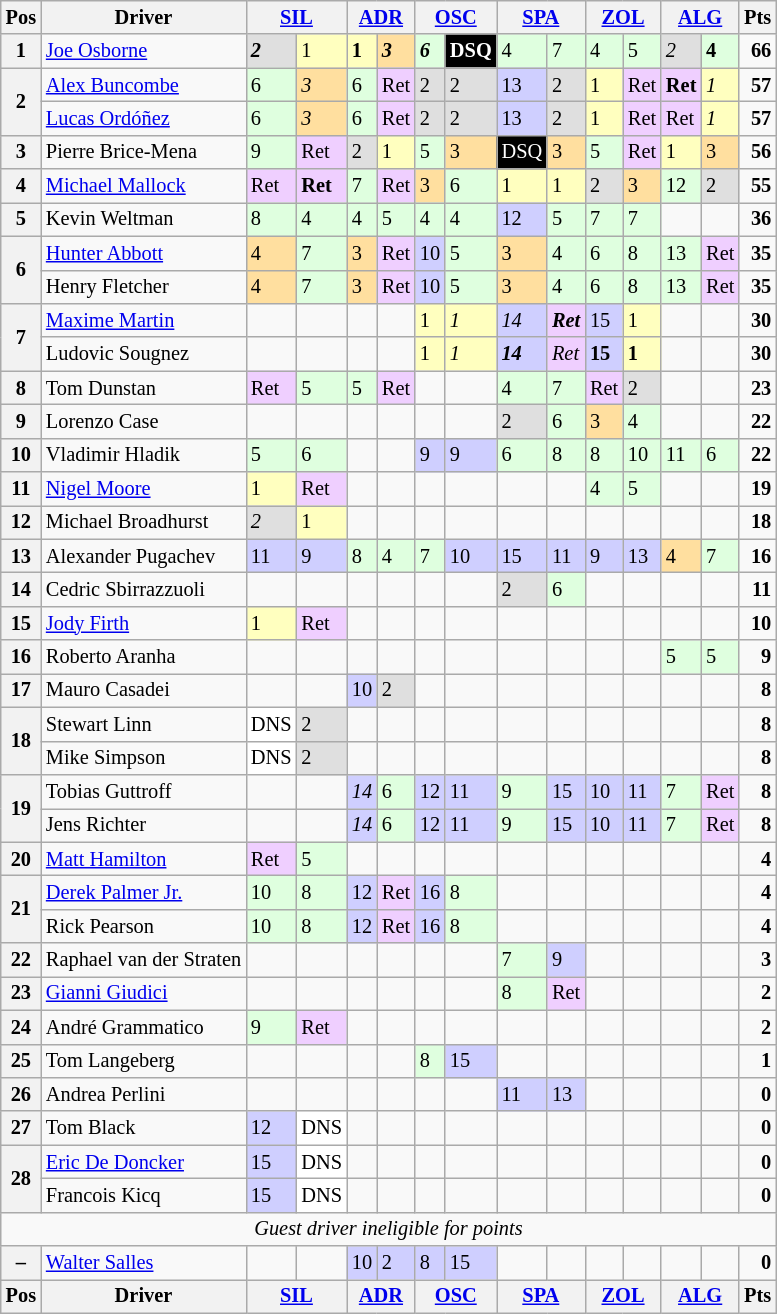<table class="wikitable" style="font-size: 85%">
<tr valign="top">
<th valign="middle">Pos</th>
<th valign="middle">Driver</th>
<th colspan=2><a href='#'>SIL</a><br></th>
<th colspan=2><a href='#'>ADR</a><br></th>
<th colspan=2><a href='#'>OSC</a><br></th>
<th colspan=2><a href='#'>SPA</a><br></th>
<th colspan=2><a href='#'>ZOL</a><br></th>
<th colspan=2><a href='#'>ALG</a><br></th>
<th valign="middle">Pts</th>
</tr>
<tr>
<th>1</th>
<td> <a href='#'>Joe Osborne</a></td>
<td style="background:#dfdfdf;"><strong><em>2</em></strong></td>
<td style="background:#ffffbf;">1</td>
<td style="background:#ffffbf;"><strong>1</strong></td>
<td style="background:#ffdf9f;"><strong><em>3</em></strong></td>
<td style="background:#dfffdf;"><strong><em>6</em></strong></td>
<td style="background:#000000; color:white;"><strong>DSQ</strong></td>
<td style="background:#dfffdf;">4</td>
<td style="background:#dfffdf;">7</td>
<td style="background:#dfffdf;">4</td>
<td style="background:#dfffdf;">5</td>
<td style="background:#dfdfdf;"><em>2</em></td>
<td style="background:#dfffdf;"><strong>4</strong></td>
<td align="right"><strong>66</strong></td>
</tr>
<tr>
<th rowspan=2>2</th>
<td> <a href='#'>Alex Buncombe</a></td>
<td style="background:#dfffdf;">6</td>
<td style="background:#ffdf9f;"><em>3</em></td>
<td style="background:#dfffdf;">6</td>
<td style="background:#efcfff;">Ret</td>
<td style="background:#dfdfdf;">2</td>
<td style="background:#dfdfdf;">2</td>
<td style="background:#cfcfff;">13</td>
<td style="background:#dfdfdf;">2</td>
<td style="background:#ffffbf;">1</td>
<td style="background:#efcfff;">Ret</td>
<td style="background:#efcfff;"><strong>Ret</strong></td>
<td style="background:#ffffbf;"><em>1</em></td>
<td align="right"><strong>57</strong></td>
</tr>
<tr>
<td> <a href='#'>Lucas Ordóñez</a></td>
<td style="background:#dfffdf;">6</td>
<td style="background:#ffdf9f;"><em>3</em></td>
<td style="background:#dfffdf;">6</td>
<td style="background:#efcfff;">Ret</td>
<td style="background:#dfdfdf;">2</td>
<td style="background:#dfdfdf;">2</td>
<td style="background:#cfcfff;">13</td>
<td style="background:#dfdfdf;">2</td>
<td style="background:#ffffbf;">1</td>
<td style="background:#efcfff;">Ret</td>
<td style="background:#efcfff;">Ret</td>
<td style="background:#ffffbf;"><em>1</em></td>
<td align="right"><strong>57</strong></td>
</tr>
<tr>
<th>3</th>
<td> Pierre Brice-Mena</td>
<td style="background:#dfffdf;">9</td>
<td style="background:#efcfff;">Ret</td>
<td style="background:#dfdfdf;">2</td>
<td style="background:#ffffbf;">1</td>
<td style="background:#dfffdf;">5</td>
<td style="background:#ffdf9f;">3</td>
<td style="background:#000000; color:white;">DSQ</td>
<td style="background:#ffdf9f;">3</td>
<td style="background:#dfffdf;">5</td>
<td style="background:#efcfff;">Ret</td>
<td style="background:#ffffbf;">1</td>
<td style="background:#ffdf9f;">3</td>
<td align="right"><strong>56</strong></td>
</tr>
<tr>
<th>4</th>
<td> <a href='#'>Michael Mallock</a></td>
<td style="background:#efcfff;">Ret</td>
<td style="background:#efcfff;"><strong>Ret</strong></td>
<td style="background:#dfffdf;">7</td>
<td style="background:#efcfff;">Ret</td>
<td style="background:#ffdf9f;">3</td>
<td style="background:#dfffdf;">6</td>
<td style="background:#ffffbf;">1</td>
<td style="background:#ffffbf;">1</td>
<td style="background:#dfdfdf;">2</td>
<td style="background:#ffdf9f;">3</td>
<td style="background:#dfffdf;">12</td>
<td style="background:#dfdfdf;">2</td>
<td align="right"><strong>55</strong></td>
</tr>
<tr>
<th>5</th>
<td> Kevin Weltman</td>
<td style="background:#dfffdf;">8</td>
<td style="background:#dfffdf;">4</td>
<td style="background:#dfffdf;">4</td>
<td style="background:#dfffdf;">5</td>
<td style="background:#dfffdf;">4</td>
<td style="background:#dfffdf;">4</td>
<td style="background:#cfcfff;">12</td>
<td style="background:#dfffdf;">5</td>
<td style="background:#dfffdf;">7</td>
<td style="background:#dfffdf;">7</td>
<td></td>
<td></td>
<td align="right"><strong>36</strong></td>
</tr>
<tr>
<th rowspan=2>6</th>
<td> <a href='#'>Hunter Abbott</a></td>
<td style="background:#ffdf9f;">4</td>
<td style="background:#dfffdf;">7</td>
<td style="background:#ffdf9f;">3</td>
<td style="background:#efcfff;">Ret</td>
<td style="background:#cfcfff;">10</td>
<td style="background:#dfffdf;">5</td>
<td style="background:#ffdf9f;">3</td>
<td style="background:#dfffdf;">4</td>
<td style="background:#dfffdf;">6</td>
<td style="background:#dfffdf;">8</td>
<td style="background:#dfffdf;">13</td>
<td style="background:#efcfff;">Ret</td>
<td align="right"><strong>35</strong></td>
</tr>
<tr>
<td> Henry Fletcher</td>
<td style="background:#ffdf9f;">4</td>
<td style="background:#dfffdf;">7</td>
<td style="background:#ffdf9f;">3</td>
<td style="background:#efcfff;">Ret</td>
<td style="background:#cfcfff;">10</td>
<td style="background:#dfffdf;">5</td>
<td style="background:#ffdf9f;">3</td>
<td style="background:#dfffdf;">4</td>
<td style="background:#dfffdf;">6</td>
<td style="background:#dfffdf;">8</td>
<td style="background:#dfffdf;">13</td>
<td style="background:#efcfff;">Ret</td>
<td align="right"><strong>35</strong></td>
</tr>
<tr>
<th rowspan=2>7</th>
<td> <a href='#'>Maxime Martin</a></td>
<td></td>
<td></td>
<td></td>
<td></td>
<td style="background:#ffffbf;">1</td>
<td style="background:#ffffbf;"><em>1</em></td>
<td style="background:#cfcfff;"><em>14</em></td>
<td style="background:#efcfff;"><strong><em>Ret</em></strong></td>
<td style="background:#cfcfff;">15</td>
<td style="background:#ffffbf;">1</td>
<td></td>
<td></td>
<td align="right"><strong>30</strong></td>
</tr>
<tr>
<td> Ludovic Sougnez</td>
<td></td>
<td></td>
<td></td>
<td></td>
<td style="background:#ffffbf;">1</td>
<td style="background:#ffffbf;"><em>1</em></td>
<td style="background:#cfcfff;"><strong><em>14</em></strong></td>
<td style="background:#efcfff;"><em>Ret</em></td>
<td style="background:#cfcfff;"><strong>15</strong></td>
<td style="background:#ffffbf;"><strong>1</strong></td>
<td></td>
<td></td>
<td align="right"><strong>30</strong></td>
</tr>
<tr>
<th>8</th>
<td> Tom Dunstan</td>
<td style="background:#efcfff;">Ret</td>
<td style="background:#dfffdf;">5</td>
<td style="background:#dfffdf;">5</td>
<td style="background:#efcfff;">Ret</td>
<td></td>
<td></td>
<td style="background:#dfffdf;">4</td>
<td style="background:#dfffdf;">7</td>
<td style="background:#efcfff;">Ret</td>
<td style="background:#dfdfdf;">2</td>
<td></td>
<td></td>
<td align="right"><strong>23</strong></td>
</tr>
<tr>
<th>9</th>
<td> Lorenzo Case</td>
<td></td>
<td></td>
<td></td>
<td></td>
<td></td>
<td></td>
<td style="background:#dfdfdf;">2</td>
<td style="background:#dfffdf;">6</td>
<td style="background:#ffdf9f;">3</td>
<td style="background:#dfffdf;">4</td>
<td></td>
<td></td>
<td align="right"><strong>22</strong></td>
</tr>
<tr>
<th>10</th>
<td> Vladimir Hladik</td>
<td style="background:#dfffdf;">5</td>
<td style="background:#dfffdf;">6</td>
<td></td>
<td></td>
<td style="background:#cfcfff;">9</td>
<td style="background:#cfcfff;">9</td>
<td style="background:#dfffdf;">6</td>
<td style="background:#dfffdf;">8</td>
<td style="background:#dfffdf;">8</td>
<td style="background:#dfffdf;">10</td>
<td style="background:#dfffdf;">11</td>
<td style="background:#dfffdf;">6</td>
<td align="right"><strong>22</strong></td>
</tr>
<tr>
<th>11</th>
<td> <a href='#'>Nigel Moore</a></td>
<td style="background:#ffffbf;">1</td>
<td style="background:#efcfff;">Ret</td>
<td></td>
<td></td>
<td></td>
<td></td>
<td></td>
<td></td>
<td style="background:#dfffdf;">4</td>
<td style="background:#dfffdf;">5</td>
<td></td>
<td></td>
<td align="right"><strong>19</strong></td>
</tr>
<tr>
<th>12</th>
<td> Michael Broadhurst</td>
<td style="background:#dfdfdf;"><em>2</em></td>
<td style="background:#ffffbf;">1</td>
<td></td>
<td></td>
<td></td>
<td></td>
<td></td>
<td></td>
<td></td>
<td></td>
<td></td>
<td></td>
<td align="right"><strong>18</strong></td>
</tr>
<tr>
<th>13</th>
<td> Alexander Pugachev</td>
<td style="background:#cfcfff;">11</td>
<td style="background:#cfcfff;">9</td>
<td style="background:#dfffdf;">8</td>
<td style="background:#dfffdf;">4</td>
<td style="background:#dfffdf;">7</td>
<td style="background:#cfcfff;">10</td>
<td style="background:#cfcfff;">15</td>
<td style="background:#cfcfff;">11</td>
<td style="background:#cfcfff;">9</td>
<td style="background:#cfcfff;">13</td>
<td style="background:#ffdf9f;">4</td>
<td style="background:#dfffdf;">7</td>
<td align="right"><strong>16</strong></td>
</tr>
<tr>
<th>14</th>
<td> Cedric Sbirrazzuoli</td>
<td></td>
<td></td>
<td></td>
<td></td>
<td></td>
<td></td>
<td style="background:#dfdfdf;">2</td>
<td style="background:#dfffdf;">6</td>
<td></td>
<td></td>
<td></td>
<td></td>
<td align="right"><strong>11</strong></td>
</tr>
<tr>
<th>15</th>
<td> <a href='#'>Jody Firth</a></td>
<td style="background:#ffffbf;">1</td>
<td style="background:#efcfff;">Ret</td>
<td></td>
<td></td>
<td></td>
<td></td>
<td></td>
<td></td>
<td></td>
<td></td>
<td></td>
<td></td>
<td align="right"><strong>10</strong></td>
</tr>
<tr>
<th>16</th>
<td> Roberto Aranha</td>
<td></td>
<td></td>
<td></td>
<td></td>
<td></td>
<td></td>
<td></td>
<td></td>
<td></td>
<td></td>
<td style="background:#dfffdf;">5</td>
<td style="background:#dfffdf;">5</td>
<td align="right"><strong>9</strong></td>
</tr>
<tr>
<th>17</th>
<td> Mauro Casadei</td>
<td></td>
<td></td>
<td style="background:#cfcfff;">10</td>
<td style="background:#dfdfdf;">2</td>
<td></td>
<td></td>
<td></td>
<td></td>
<td></td>
<td></td>
<td></td>
<td></td>
<td align="right"><strong>8</strong></td>
</tr>
<tr>
<th rowspan=2>18</th>
<td> Stewart Linn</td>
<td style="background:#ffffff;">DNS</td>
<td style="background:#dfdfdf;">2</td>
<td></td>
<td></td>
<td></td>
<td></td>
<td></td>
<td></td>
<td></td>
<td></td>
<td></td>
<td></td>
<td align="right"><strong>8</strong></td>
</tr>
<tr>
<td> Mike Simpson</td>
<td style="background:#ffffff;">DNS</td>
<td style="background:#dfdfdf;">2</td>
<td></td>
<td></td>
<td></td>
<td></td>
<td></td>
<td></td>
<td></td>
<td></td>
<td></td>
<td></td>
<td align="right"><strong>8</strong></td>
</tr>
<tr>
<th rowspan=2>19</th>
<td> Tobias Guttroff</td>
<td></td>
<td></td>
<td style="background:#cfcfff;"><em>14</em></td>
<td style="background:#dfffdf;">6</td>
<td style="background:#cfcfff;">12</td>
<td style="background:#cfcfff;">11</td>
<td style="background:#dfffdf;">9</td>
<td style="background:#cfcfff;">15</td>
<td style="background:#cfcfff;">10</td>
<td style="background:#cfcfff;">11</td>
<td style="background:#dfffdf;">7</td>
<td style="background:#efcfff;">Ret</td>
<td align="right"><strong>8</strong></td>
</tr>
<tr>
<td> Jens Richter</td>
<td></td>
<td></td>
<td style="background:#cfcfff;"><em>14</em></td>
<td style="background:#dfffdf;">6</td>
<td style="background:#cfcfff;">12</td>
<td style="background:#cfcfff;">11</td>
<td style="background:#dfffdf;">9</td>
<td style="background:#cfcfff;">15</td>
<td style="background:#cfcfff;">10</td>
<td style="background:#cfcfff;">11</td>
<td style="background:#dfffdf;">7</td>
<td style="background:#efcfff;">Ret</td>
<td align="right"><strong>8</strong></td>
</tr>
<tr>
<th>20</th>
<td> <a href='#'>Matt Hamilton</a></td>
<td style="background:#efcfff;">Ret</td>
<td style="background:#dfffdf;">5</td>
<td></td>
<td></td>
<td></td>
<td></td>
<td></td>
<td></td>
<td></td>
<td></td>
<td></td>
<td></td>
<td align="right"><strong>4</strong></td>
</tr>
<tr>
<th rowspan=2>21</th>
<td> <a href='#'>Derek Palmer Jr.</a></td>
<td style="background:#dfffdf;">10</td>
<td style="background:#dfffdf;">8</td>
<td style="background:#cfcfff;">12</td>
<td style="background:#efcfff;">Ret</td>
<td style="background:#cfcfff;">16</td>
<td style="background:#dfffdf;">8</td>
<td></td>
<td></td>
<td></td>
<td></td>
<td></td>
<td></td>
<td align="right"><strong>4</strong></td>
</tr>
<tr>
<td> Rick Pearson</td>
<td style="background:#dfffdf;">10</td>
<td style="background:#dfffdf;">8</td>
<td style="background:#cfcfff;">12</td>
<td style="background:#efcfff;">Ret</td>
<td style="background:#cfcfff;">16</td>
<td style="background:#dfffdf;">8</td>
<td></td>
<td></td>
<td></td>
<td></td>
<td></td>
<td></td>
<td align="right"><strong>4</strong></td>
</tr>
<tr>
<th>22</th>
<td> Raphael van der Straten</td>
<td></td>
<td></td>
<td></td>
<td></td>
<td></td>
<td></td>
<td style="background:#dfffdf;">7</td>
<td style="background:#cfcfff;">9</td>
<td></td>
<td></td>
<td></td>
<td></td>
<td align="right"><strong>3</strong></td>
</tr>
<tr>
<th>23</th>
<td> <a href='#'>Gianni Giudici</a></td>
<td></td>
<td></td>
<td></td>
<td></td>
<td></td>
<td></td>
<td style="background:#dfffdf;">8</td>
<td style="background:#efcfff;">Ret</td>
<td></td>
<td></td>
<td></td>
<td></td>
<td align="right"><strong>2</strong></td>
</tr>
<tr>
<th>24</th>
<td> André Grammatico</td>
<td style="background:#dfffdf;">9</td>
<td style="background:#efcfff;">Ret</td>
<td></td>
<td></td>
<td></td>
<td></td>
<td></td>
<td></td>
<td></td>
<td></td>
<td></td>
<td></td>
<td align="right"><strong>2</strong></td>
</tr>
<tr>
<th>25</th>
<td> Tom Langeberg</td>
<td></td>
<td></td>
<td></td>
<td></td>
<td style="background:#dfffdf;">8</td>
<td style="background:#cfcfff;">15</td>
<td></td>
<td></td>
<td></td>
<td></td>
<td></td>
<td></td>
<td align="right"><strong>1</strong></td>
</tr>
<tr>
<th>26</th>
<td> Andrea Perlini</td>
<td></td>
<td></td>
<td></td>
<td></td>
<td></td>
<td></td>
<td style="background:#cfcfff;">11</td>
<td style="background:#cfcfff;">13</td>
<td></td>
<td></td>
<td></td>
<td></td>
<td align="right"><strong>0</strong></td>
</tr>
<tr>
<th>27</th>
<td> Tom Black</td>
<td style="background:#cfcfff;">12</td>
<td style="background:#ffffff;">DNS</td>
<td></td>
<td></td>
<td></td>
<td></td>
<td></td>
<td></td>
<td></td>
<td></td>
<td></td>
<td></td>
<td align="right"><strong>0</strong></td>
</tr>
<tr>
<th rowspan=2>28</th>
<td> <a href='#'>Eric De Doncker</a></td>
<td style="background:#cfcfff;">15</td>
<td style="background:#ffffff;">DNS</td>
<td></td>
<td></td>
<td></td>
<td></td>
<td></td>
<td></td>
<td></td>
<td></td>
<td></td>
<td></td>
<td align="right"><strong>0</strong></td>
</tr>
<tr>
<td> Francois Kicq</td>
<td style="background:#cfcfff;">15</td>
<td style="background:#ffffff;">DNS</td>
<td></td>
<td></td>
<td></td>
<td></td>
<td></td>
<td></td>
<td></td>
<td></td>
<td></td>
<td></td>
<td align="right"><strong>0</strong></td>
</tr>
<tr>
<td colspan=15 align=center><em>Guest driver ineligible for points</em></td>
</tr>
<tr>
<th>–</th>
<td> <a href='#'>Walter Salles</a></td>
<td></td>
<td></td>
<td style="background:#cfcfff;">10</td>
<td style="background:#cfcfff;">2</td>
<td style="background:#cfcfff;">8</td>
<td style="background:#cfcfff;">15</td>
<td></td>
<td></td>
<td></td>
<td></td>
<td></td>
<td></td>
<td align="right"><strong>0</strong></td>
</tr>
<tr>
<th valign="middle">Pos</th>
<th valign="middle">Driver</th>
<th colspan=2><a href='#'>SIL</a><br></th>
<th colspan=2><a href='#'>ADR</a><br></th>
<th colspan=2><a href='#'>OSC</a><br></th>
<th colspan=2><a href='#'>SPA</a><br></th>
<th colspan=2><a href='#'>ZOL</a><br></th>
<th colspan=2><a href='#'>ALG</a><br></th>
<th valign="middle">Pts</th>
</tr>
</table>
